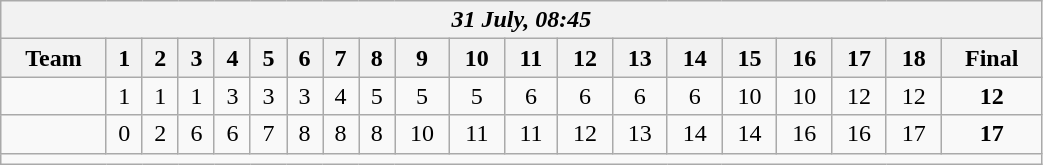<table class=wikitable style="text-align:center; width: 55%">
<tr>
<th colspan=20><em>31 July, 08:45</em></th>
</tr>
<tr>
<th>Team</th>
<th>1</th>
<th>2</th>
<th>3</th>
<th>4</th>
<th>5</th>
<th>6</th>
<th>7</th>
<th>8</th>
<th>9</th>
<th>10</th>
<th>11</th>
<th>12</th>
<th>13</th>
<th>14</th>
<th>15</th>
<th>16</th>
<th>17</th>
<th>18</th>
<th>Final</th>
</tr>
<tr>
<td align=left></td>
<td>1</td>
<td>1</td>
<td>1</td>
<td>3</td>
<td>3</td>
<td>3</td>
<td>4</td>
<td>5</td>
<td>5</td>
<td>5</td>
<td>6</td>
<td>6</td>
<td>6</td>
<td>6</td>
<td>10</td>
<td>10</td>
<td>12</td>
<td>12</td>
<td><strong>12</strong></td>
</tr>
<tr>
<td align=left><strong></strong></td>
<td>0</td>
<td>2</td>
<td>6</td>
<td>6</td>
<td>7</td>
<td>8</td>
<td>8</td>
<td>8</td>
<td>10</td>
<td>11</td>
<td>11</td>
<td>12</td>
<td>13</td>
<td>14</td>
<td>14</td>
<td>16</td>
<td>16</td>
<td>17</td>
<td><strong>17</strong></td>
</tr>
<tr>
<td colspan=20></td>
</tr>
</table>
